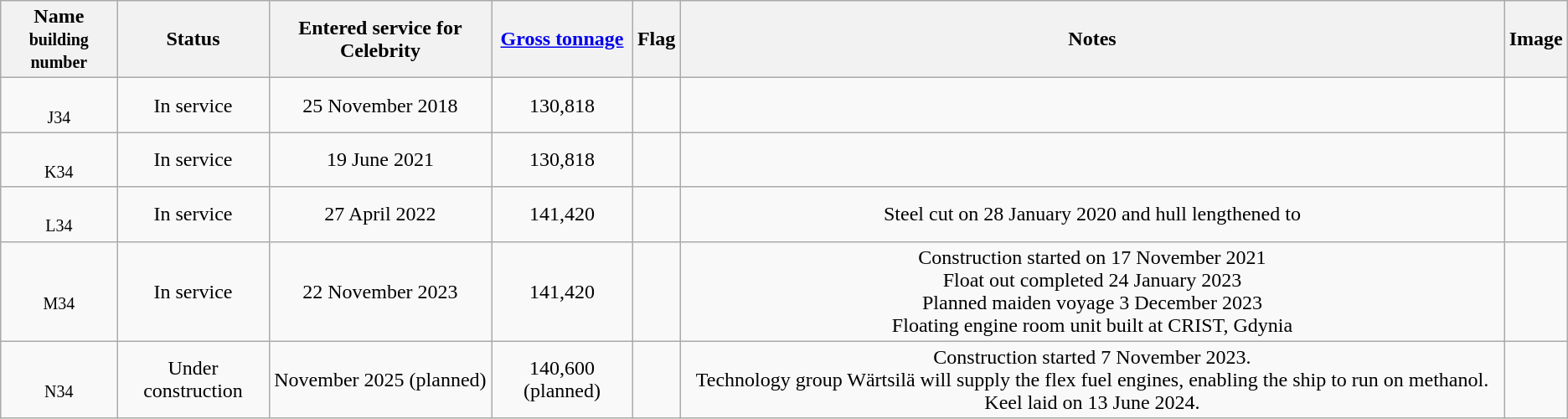<table class="wikitable sortable" style="text-align:center;">
<tr>
<th>Name<br><small>building number</small></th>
<th>Status</th>
<th>Entered service for Celebrity</th>
<th><a href='#'>Gross tonnage</a></th>
<th>Flag</th>
<th>Notes</th>
<th>Image</th>
</tr>
<tr>
<td><br><small>J34</small></td>
<td>In service</td>
<td>25 November 2018</td>
<td>130,818</td>
<td></td>
<td></td>
<td></td>
</tr>
<tr>
<td><br><small>K34</small></td>
<td>In service</td>
<td>19 June 2021</td>
<td>130,818</td>
<td></td>
<td></td>
<td></td>
</tr>
<tr>
<td><br><small>L34</small></td>
<td>In service</td>
<td>27 April 2022</td>
<td>141,420</td>
<td></td>
<td>Steel cut on 28 January 2020 and hull lengthened to </td>
<td></td>
</tr>
<tr>
<td><br><small>M34</small></td>
<td>In service</td>
<td>22 November 2023</td>
<td>141,420</td>
<td></td>
<td>Construction started on 17 November 2021<br>Float out completed 24 January 2023<br>Planned maiden voyage 3 December 2023<br>Floating engine room unit built at CRIST, Gdynia</td>
<td></td>
</tr>
<tr>
<td><br><small>N34</small></td>
<td>Under construction </td>
<td>November 2025 (planned)</td>
<td>140,600 (planned) </td>
<td></td>
<td>Construction started 7 November 2023.<br>Technology group Wärtsilä will supply the flex fuel engines, enabling the ship to run on methanol.  Keel laid on 13 June 2024.</td>
<td></td>
</tr>
</table>
